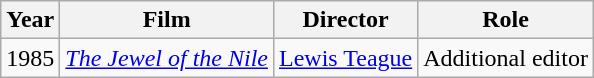<table class="wikitable">
<tr>
<th>Year</th>
<th>Film</th>
<th>Director</th>
<th>Role</th>
</tr>
<tr>
<td>1985</td>
<td><em><a href='#'>The Jewel of the Nile</a></em></td>
<td><a href='#'>Lewis Teague</a></td>
<td>Additional editor</td>
</tr>
</table>
